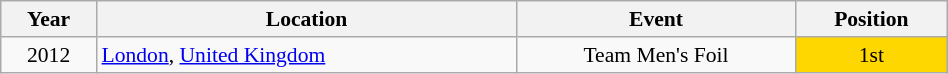<table class="wikitable" width="50%" style="font-size:90%; text-align:center;">
<tr>
<th>Year</th>
<th>Location</th>
<th>Event</th>
<th>Position</th>
</tr>
<tr>
<td>2012</td>
<td rowspan="1" align="left"> <a href='#'>London</a>, <a href='#'>United Kingdom</a></td>
<td>Team Men's Foil</td>
<td bgcolor="gold">1st</td>
</tr>
</table>
